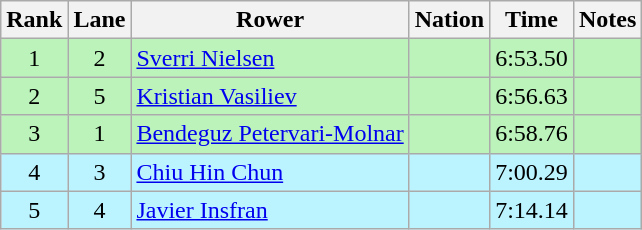<table class="wikitable sortable" style="text-align:center">
<tr>
<th>Rank</th>
<th>Lane</th>
<th>Rower</th>
<th>Nation</th>
<th>Time</th>
<th>Notes</th>
</tr>
<tr bgcolor="bbf3bb">
<td>1</td>
<td>2</td>
<td align=left><a href='#'>Sverri Nielsen</a></td>
<td align=left></td>
<td>6:53.50</td>
<td></td>
</tr>
<tr bgcolor="bbf3bb">
<td>2</td>
<td>5</td>
<td align=left><a href='#'>Kristian Vasiliev</a></td>
<td align=left></td>
<td>6:56.63</td>
<td></td>
</tr>
<tr bgcolor="bbf3bb">
<td>3</td>
<td>1</td>
<td align=left><a href='#'>Bendeguz Petervari-Molnar</a></td>
<td align=left></td>
<td>6:58.76</td>
<td></td>
</tr>
<tr bgcolor="bbf3ff">
<td>4</td>
<td>3</td>
<td align=left><a href='#'>Chiu Hin Chun</a></td>
<td align=left></td>
<td>7:00.29</td>
<td></td>
</tr>
<tr bgcolor="bbf3ff">
<td>5</td>
<td>4</td>
<td align=left><a href='#'>Javier Insfran</a></td>
<td align=left></td>
<td>7:14.14</td>
<td></td>
</tr>
</table>
